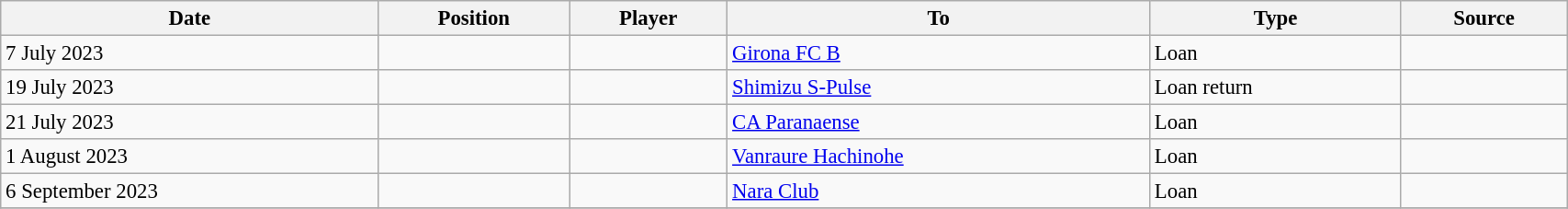<table class="wikitable sortable" style="width:90%; text-align:center; font-size:95%; text-align:left;">
<tr>
<th>Date</th>
<th>Position</th>
<th>Player</th>
<th>To</th>
<th>Type</th>
<th>Source</th>
</tr>
<tr>
<td>7 July 2023</td>
<td></td>
<td></td>
<td> <a href='#'>Girona FC B</a></td>
<td>Loan</td>
<td></td>
</tr>
<tr>
<td>19 July 2023</td>
<td></td>
<td></td>
<td> <a href='#'>Shimizu S-Pulse</a></td>
<td>Loan return</td>
<td></td>
</tr>
<tr>
<td>21 July 2023</td>
<td></td>
<td></td>
<td> <a href='#'>CA Paranaense</a></td>
<td>Loan</td>
<td></td>
</tr>
<tr>
<td>1 August 2023</td>
<td></td>
<td></td>
<td> <a href='#'>Vanraure Hachinohe</a></td>
<td>Loan</td>
<td></td>
</tr>
<tr>
<td>6 September 2023</td>
<td></td>
<td></td>
<td> <a href='#'>Nara Club</a></td>
<td>Loan</td>
<td></td>
</tr>
<tr>
</tr>
</table>
